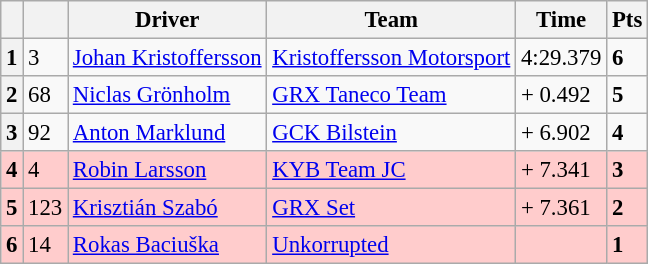<table class="wikitable" style="font-size:95%">
<tr>
<th></th>
<th></th>
<th>Driver</th>
<th>Team</th>
<th>Time</th>
<th>Pts</th>
</tr>
<tr>
<th>1</th>
<td>3</td>
<td> <a href='#'>Johan Kristoffersson</a></td>
<td><a href='#'>Kristoffersson Motorsport</a></td>
<td>4:29.379</td>
<td><strong>6</strong></td>
</tr>
<tr>
<th>2</th>
<td>68</td>
<td> <a href='#'>Niclas Grönholm</a></td>
<td><a href='#'>GRX Taneco Team</a></td>
<td>+ 0.492</td>
<td><strong>5</strong></td>
</tr>
<tr>
<th>3</th>
<td>92</td>
<td> <a href='#'>Anton Marklund</a></td>
<td><a href='#'>GCK Bilstein</a></td>
<td>+ 6.902</td>
<td><strong>4</strong></td>
</tr>
<tr>
<th style="background:#ffcccc;">4</th>
<td style="background:#ffcccc;">4</td>
<td style="background:#ffcccc;"> <a href='#'>Robin Larsson</a></td>
<td style="background:#ffcccc;"><a href='#'>KYB Team JC</a></td>
<td style="background:#ffcccc;">+ 7.341</td>
<td style="background:#ffcccc;"><strong>3</strong></td>
</tr>
<tr>
<th style="background:#ffcccc;">5</th>
<td style="background:#ffcccc;">123</td>
<td style="background:#ffcccc;"> <a href='#'>Krisztián Szabó</a></td>
<td style="background:#ffcccc;"><a href='#'>GRX Set</a></td>
<td style="background:#ffcccc;">+ 7.361</td>
<td style="background:#ffcccc;"><strong>2</strong></td>
</tr>
<tr>
<th style="background:#ffcccc;">6</th>
<td style="background:#ffcccc;">14</td>
<td style="background:#ffcccc;"> <a href='#'>Rokas Baciuška</a></td>
<td style="background:#ffcccc;"><a href='#'>Unkorrupted</a></td>
<td style="background:#ffcccc;"><strong></strong></td>
<td style="background:#ffcccc;"><strong>1</strong></td>
</tr>
</table>
